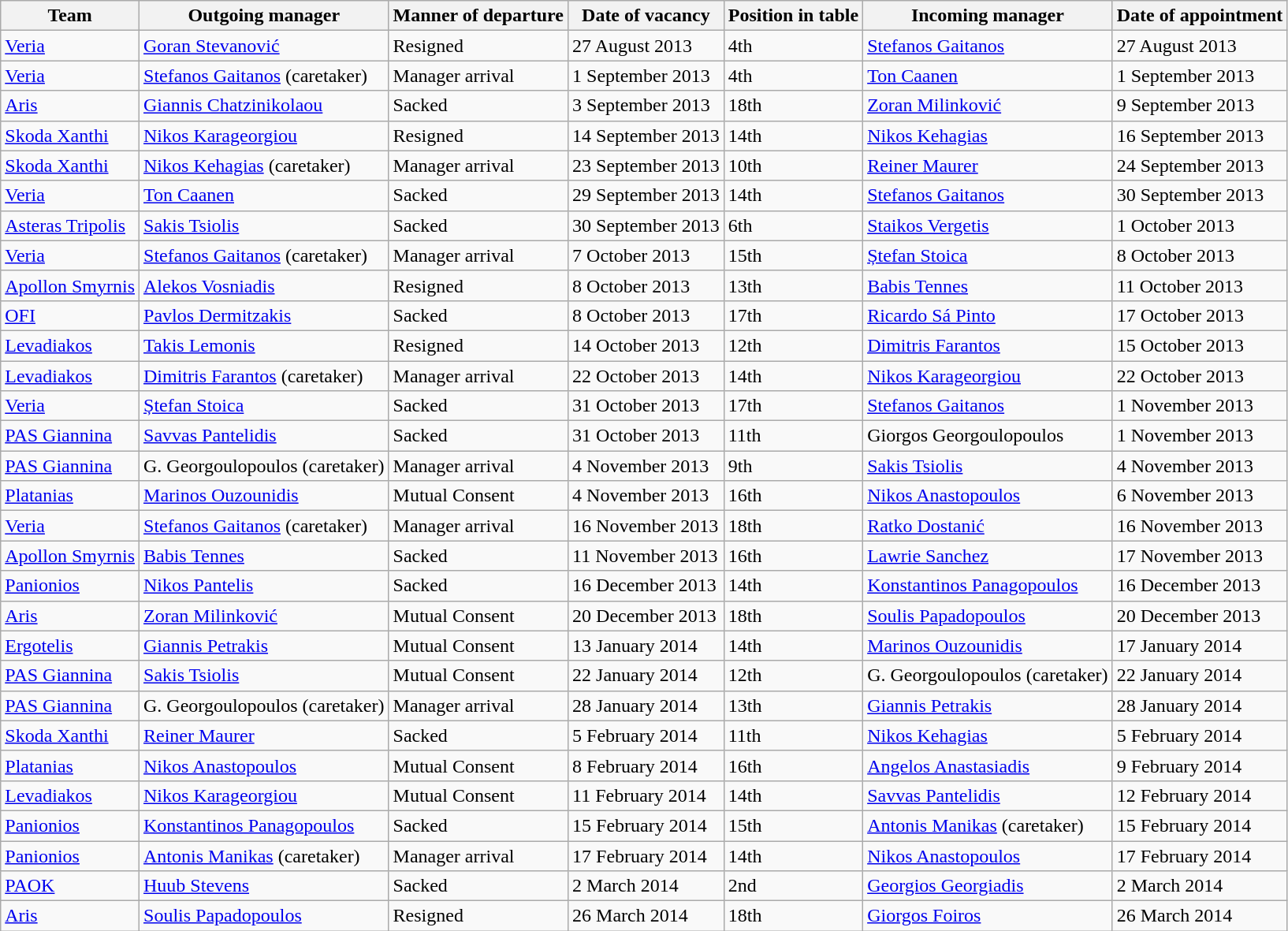<table class="wikitable sortable" style="text-align: left;" style="font-size: 85%">
<tr>
<th>Team</th>
<th>Outgoing manager</th>
<th>Manner of departure</th>
<th>Date of vacancy</th>
<th>Position in table</th>
<th>Incoming manager</th>
<th>Date of appointment</th>
</tr>
<tr>
<td><a href='#'>Veria</a></td>
<td> <a href='#'>Goran Stevanović</a></td>
<td>Resigned</td>
<td>27 August 2013</td>
<td>4th</td>
<td> <a href='#'>Stefanos Gaitanos</a></td>
<td>27 August 2013</td>
</tr>
<tr>
<td><a href='#'>Veria</a></td>
<td> <a href='#'>Stefanos Gaitanos</a> (caretaker)</td>
<td>Manager arrival</td>
<td>1 September 2013</td>
<td>4th</td>
<td> <a href='#'>Ton Caanen</a></td>
<td>1 September 2013</td>
</tr>
<tr>
<td><a href='#'>Aris</a></td>
<td> <a href='#'>Giannis Chatzinikolaou</a></td>
<td>Sacked</td>
<td>3 September 2013</td>
<td>18th</td>
<td> <a href='#'>Zoran Milinković</a></td>
<td>9 September 2013</td>
</tr>
<tr>
<td><a href='#'>Skoda Xanthi</a></td>
<td> <a href='#'>Nikos Karageorgiou</a></td>
<td>Resigned</td>
<td>14 September 2013</td>
<td>14th</td>
<td> <a href='#'>Nikos Kehagias</a></td>
<td>16 September 2013</td>
</tr>
<tr>
<td><a href='#'>Skoda Xanthi</a></td>
<td> <a href='#'>Nikos Kehagias</a> (caretaker)</td>
<td>Manager arrival</td>
<td>23 September 2013</td>
<td>10th</td>
<td> <a href='#'>Reiner Maurer</a></td>
<td>24 September 2013</td>
</tr>
<tr>
<td><a href='#'>Veria</a></td>
<td> <a href='#'>Ton Caanen</a></td>
<td>Sacked</td>
<td>29 September 2013</td>
<td>14th</td>
<td> <a href='#'>Stefanos Gaitanos</a></td>
<td>30 September 2013</td>
</tr>
<tr>
<td><a href='#'>Asteras Tripolis</a></td>
<td> <a href='#'>Sakis Tsiolis</a></td>
<td>Sacked</td>
<td>30 September 2013</td>
<td>6th</td>
<td> <a href='#'>Staikos Vergetis</a></td>
<td>1 October 2013</td>
</tr>
<tr>
<td><a href='#'>Veria</a></td>
<td> <a href='#'>Stefanos Gaitanos</a> (caretaker)</td>
<td>Manager arrival</td>
<td>7 October 2013</td>
<td>15th</td>
<td> <a href='#'>Ștefan Stoica</a></td>
<td>8 October 2013</td>
</tr>
<tr>
<td><a href='#'>Apollon Smyrnis</a></td>
<td> <a href='#'>Alekos Vosniadis</a></td>
<td>Resigned</td>
<td>8 October 2013</td>
<td>13th</td>
<td> <a href='#'>Babis Tennes</a></td>
<td>11 October 2013</td>
</tr>
<tr>
<td><a href='#'>OFI</a></td>
<td> <a href='#'>Pavlos Dermitzakis</a></td>
<td>Sacked</td>
<td>8 October 2013</td>
<td>17th</td>
<td> <a href='#'>Ricardo Sá Pinto</a></td>
<td>17 October 2013</td>
</tr>
<tr>
<td><a href='#'>Levadiakos</a></td>
<td> <a href='#'>Takis Lemonis</a></td>
<td>Resigned</td>
<td>14 October 2013</td>
<td>12th</td>
<td> <a href='#'>Dimitris Farantos</a></td>
<td>15 October 2013</td>
</tr>
<tr>
<td><a href='#'>Levadiakos</a></td>
<td> <a href='#'>Dimitris Farantos</a> (caretaker)</td>
<td>Manager arrival</td>
<td>22 October 2013</td>
<td>14th</td>
<td> <a href='#'>Nikos Karageorgiou</a></td>
<td>22 October 2013</td>
</tr>
<tr>
<td><a href='#'>Veria</a></td>
<td> <a href='#'>Ștefan Stoica</a></td>
<td>Sacked</td>
<td>31 October 2013</td>
<td>17th</td>
<td> <a href='#'>Stefanos Gaitanos</a></td>
<td>1 November 2013</td>
</tr>
<tr>
<td><a href='#'>PAS Giannina</a></td>
<td> <a href='#'>Savvas Pantelidis</a></td>
<td>Sacked</td>
<td>31 October 2013</td>
<td>11th</td>
<td> Giorgos Georgoulopoulos</td>
<td>1 November 2013</td>
</tr>
<tr>
<td><a href='#'>PAS Giannina</a></td>
<td> G. Georgoulopoulos (caretaker)</td>
<td>Manager arrival</td>
<td>4 November 2013</td>
<td>9th</td>
<td> <a href='#'>Sakis Tsiolis</a></td>
<td>4 November 2013</td>
</tr>
<tr>
<td><a href='#'>Platanias</a></td>
<td> <a href='#'>Marinos Ouzounidis</a></td>
<td>Mutual Consent</td>
<td>4 November 2013</td>
<td>16th</td>
<td> <a href='#'>Nikos Anastopoulos</a></td>
<td>6 November 2013</td>
</tr>
<tr>
<td><a href='#'>Veria</a></td>
<td> <a href='#'>Stefanos Gaitanos</a> (caretaker)</td>
<td>Manager arrival</td>
<td>16 November 2013</td>
<td>18th</td>
<td> <a href='#'>Ratko Dostanić</a></td>
<td>16 November 2013</td>
</tr>
<tr>
<td><a href='#'>Apollon Smyrnis</a></td>
<td> <a href='#'>Babis Tennes</a></td>
<td>Sacked</td>
<td>11 November 2013</td>
<td>16th</td>
<td> <a href='#'>Lawrie Sanchez</a></td>
<td>17 November 2013</td>
</tr>
<tr>
<td><a href='#'>Panionios</a></td>
<td> <a href='#'>Nikos Pantelis</a></td>
<td>Sacked</td>
<td>16 December 2013</td>
<td>14th</td>
<td> <a href='#'>Konstantinos Panagopoulos</a></td>
<td>16 December 2013</td>
</tr>
<tr>
<td><a href='#'>Aris</a></td>
<td> <a href='#'>Zoran Milinković</a></td>
<td>Mutual Consent</td>
<td>20 December 2013</td>
<td>18th</td>
<td> <a href='#'>Soulis Papadopoulos</a></td>
<td>20 December 2013</td>
</tr>
<tr>
<td><a href='#'>Ergotelis</a></td>
<td> <a href='#'>Giannis Petrakis</a></td>
<td>Mutual Consent</td>
<td>13 January 2014</td>
<td>14th</td>
<td> <a href='#'>Marinos Ouzounidis</a></td>
<td>17 January 2014</td>
</tr>
<tr>
<td><a href='#'>PAS Giannina</a></td>
<td> <a href='#'>Sakis Tsiolis</a></td>
<td>Mutual Consent</td>
<td>22 January 2014</td>
<td>12th</td>
<td> G. Georgoulopoulos (caretaker)</td>
<td>22 January 2014</td>
</tr>
<tr>
<td><a href='#'>PAS Giannina</a></td>
<td> G. Georgoulopoulos (caretaker)</td>
<td>Manager arrival</td>
<td>28 January 2014</td>
<td>13th</td>
<td> <a href='#'>Giannis Petrakis</a></td>
<td>28 January 2014</td>
</tr>
<tr>
<td><a href='#'>Skoda Xanthi</a></td>
<td> <a href='#'>Reiner Maurer</a></td>
<td>Sacked</td>
<td>5 February 2014</td>
<td>11th</td>
<td> <a href='#'>Nikos Kehagias</a></td>
<td>5 February 2014</td>
</tr>
<tr>
<td><a href='#'>Platanias</a></td>
<td> <a href='#'>Nikos Anastopoulos</a></td>
<td>Mutual Consent</td>
<td>8 February 2014</td>
<td>16th</td>
<td> <a href='#'>Angelos Anastasiadis</a></td>
<td>9 February 2014</td>
</tr>
<tr>
<td><a href='#'>Levadiakos</a></td>
<td> <a href='#'>Nikos Karageorgiou</a></td>
<td>Mutual Consent</td>
<td>11 February 2014</td>
<td>14th</td>
<td> <a href='#'>Savvas Pantelidis</a></td>
<td>12 February 2014</td>
</tr>
<tr>
<td><a href='#'>Panionios</a></td>
<td> <a href='#'>Konstantinos Panagopoulos</a></td>
<td>Sacked</td>
<td>15 February 2014</td>
<td>15th</td>
<td> <a href='#'>Antonis Manikas</a> (caretaker)</td>
<td>15 February 2014</td>
</tr>
<tr>
<td><a href='#'>Panionios</a></td>
<td> <a href='#'>Antonis Manikas</a> (caretaker)</td>
<td>Manager arrival</td>
<td>17 February 2014</td>
<td>14th</td>
<td> <a href='#'>Nikos Anastopoulos</a></td>
<td>17 February 2014</td>
</tr>
<tr>
<td><a href='#'>PAOK</a></td>
<td> <a href='#'>Huub Stevens</a></td>
<td>Sacked</td>
<td>2 March 2014</td>
<td>2nd</td>
<td> <a href='#'>Georgios Georgiadis</a></td>
<td>2 March 2014</td>
</tr>
<tr>
<td><a href='#'>Aris</a></td>
<td> <a href='#'>Soulis Papadopoulos</a></td>
<td>Resigned</td>
<td>26 March 2014</td>
<td>18th</td>
<td> <a href='#'>Giorgos Foiros</a></td>
<td>26 March 2014</td>
</tr>
</table>
